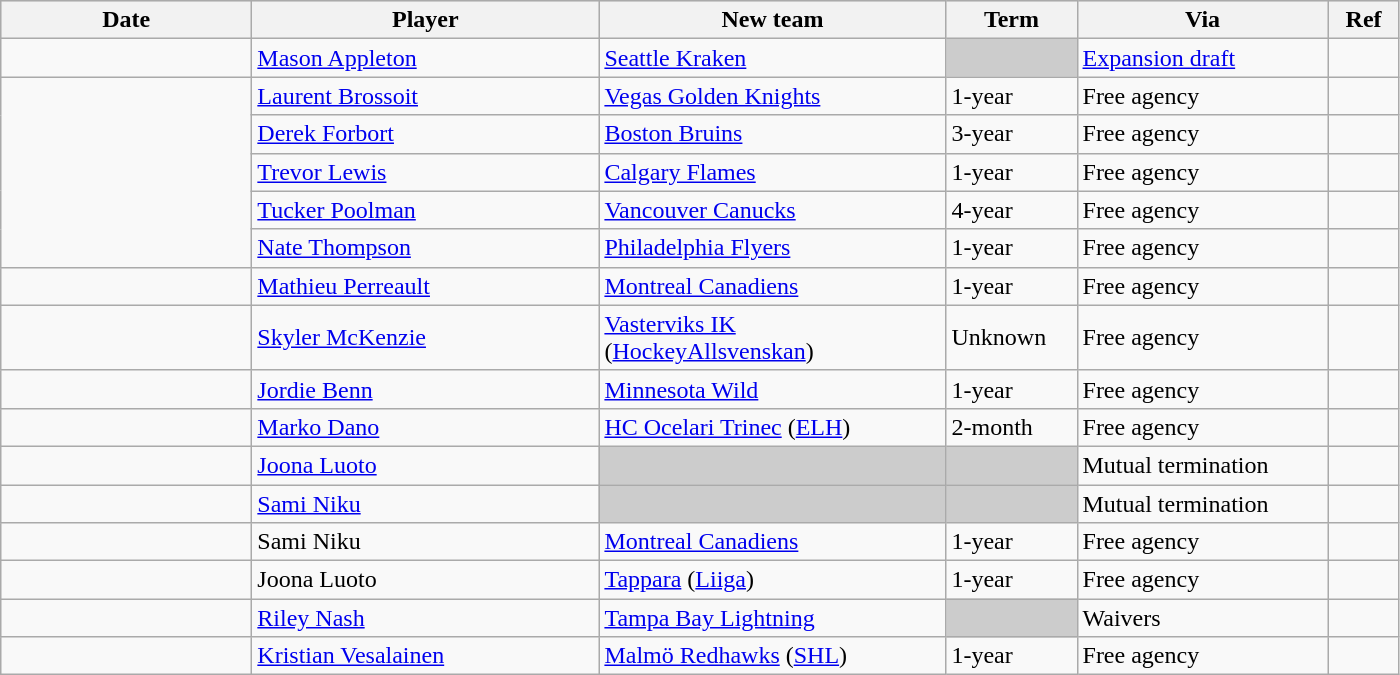<table class="wikitable">
<tr style="background:#ddd; text-align:center;">
<th style="width: 10em;">Date</th>
<th style="width: 14em;">Player</th>
<th style="width: 14em;">New team</th>
<th style="width: 5em;">Term</th>
<th style="width: 10em;">Via</th>
<th style="width: 2.5em;">Ref</th>
</tr>
<tr>
<td></td>
<td><a href='#'>Mason Appleton</a></td>
<td><a href='#'>Seattle Kraken</a></td>
<td style="background:#ccc;"></td>
<td><a href='#'>Expansion draft</a></td>
<td></td>
</tr>
<tr>
<td rowspan=5></td>
<td><a href='#'>Laurent Brossoit</a></td>
<td><a href='#'>Vegas Golden Knights</a></td>
<td>1-year</td>
<td>Free agency</td>
<td></td>
</tr>
<tr>
<td><a href='#'>Derek Forbort</a></td>
<td><a href='#'>Boston Bruins</a></td>
<td>3-year</td>
<td>Free agency</td>
<td></td>
</tr>
<tr>
<td><a href='#'>Trevor Lewis</a></td>
<td><a href='#'>Calgary Flames</a></td>
<td>1-year</td>
<td>Free agency</td>
<td></td>
</tr>
<tr>
<td><a href='#'>Tucker Poolman</a></td>
<td><a href='#'>Vancouver Canucks</a></td>
<td>4-year</td>
<td>Free agency</td>
<td></td>
</tr>
<tr>
<td><a href='#'>Nate Thompson</a></td>
<td><a href='#'>Philadelphia Flyers</a></td>
<td>1-year</td>
<td>Free agency</td>
<td></td>
</tr>
<tr>
<td></td>
<td><a href='#'>Mathieu Perreault</a></td>
<td><a href='#'>Montreal Canadiens</a></td>
<td>1-year</td>
<td>Free agency</td>
<td></td>
</tr>
<tr>
<td></td>
<td><a href='#'>Skyler McKenzie</a></td>
<td><a href='#'>Vasterviks IK</a> (<a href='#'>HockeyAllsvenskan</a>)</td>
<td>Unknown</td>
<td>Free agency</td>
<td></td>
</tr>
<tr>
<td></td>
<td><a href='#'>Jordie Benn</a></td>
<td><a href='#'>Minnesota Wild</a></td>
<td>1-year</td>
<td>Free agency</td>
<td></td>
</tr>
<tr>
<td></td>
<td><a href='#'>Marko Dano</a></td>
<td><a href='#'>HC Ocelari Trinec</a> (<a href='#'>ELH</a>)</td>
<td>2-month</td>
<td>Free agency</td>
<td></td>
</tr>
<tr>
<td></td>
<td><a href='#'>Joona Luoto</a></td>
<td style="background:#ccc;"></td>
<td style="background:#ccc;"></td>
<td>Mutual termination</td>
<td></td>
</tr>
<tr>
<td></td>
<td><a href='#'>Sami Niku</a></td>
<td style="background:#ccc;"></td>
<td style="background:#ccc;"></td>
<td>Mutual termination</td>
<td></td>
</tr>
<tr>
<td></td>
<td>Sami Niku</td>
<td><a href='#'>Montreal Canadiens</a></td>
<td>1-year</td>
<td>Free agency</td>
<td></td>
</tr>
<tr>
<td></td>
<td>Joona Luoto</td>
<td><a href='#'>Tappara</a> (<a href='#'>Liiga</a>)</td>
<td>1-year</td>
<td>Free agency</td>
<td></td>
</tr>
<tr>
<td></td>
<td><a href='#'>Riley Nash</a></td>
<td><a href='#'>Tampa Bay Lightning</a></td>
<td style="background:#ccc;"></td>
<td>Waivers</td>
<td></td>
</tr>
<tr>
<td></td>
<td><a href='#'>Kristian Vesalainen</a></td>
<td><a href='#'>Malmö Redhawks</a> (<a href='#'>SHL</a>)</td>
<td>1-year</td>
<td>Free agency</td>
<td></td>
</tr>
</table>
